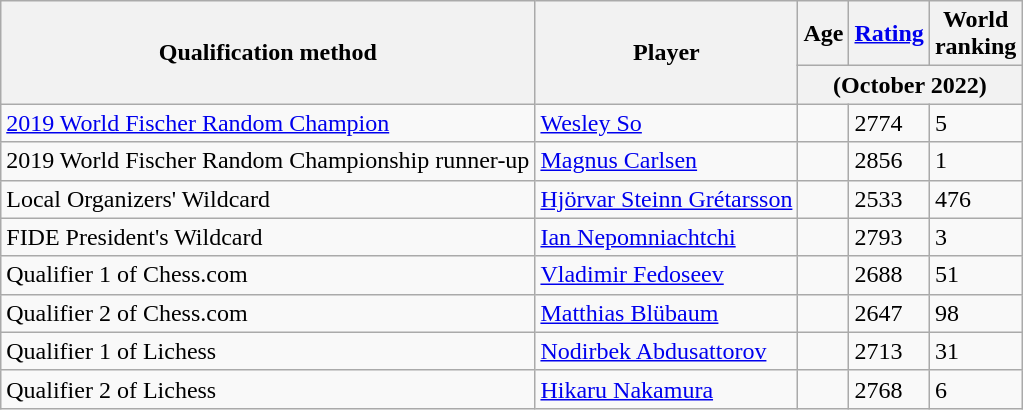<table class="wikitable sortable" style="text-align: left;">
<tr>
<th rowspan=2>Qualification method</th>
<th rowspan=2>Player</th>
<th>Age</th>
<th><a href='#'>Rating</a></th>
<th>World<br>ranking</th>
</tr>
<tr>
<th colspan=3>(October 2022)</th>
</tr>
<tr>
<td><a href='#'>2019 World Fischer Random Champion</a></td>
<td> <a href='#'>Wesley So</a></td>
<td></td>
<td>2774</td>
<td>5</td>
</tr>
<tr>
<td>2019 World Fischer Random Championship runner-up</td>
<td> <a href='#'>Magnus Carlsen</a></td>
<td></td>
<td>2856</td>
<td>1</td>
</tr>
<tr>
<td>Local Organizers' Wildcard</td>
<td> <a href='#'>Hjörvar Steinn Grétarsson</a></td>
<td></td>
<td>2533</td>
<td>476</td>
</tr>
<tr>
<td>FIDE President's Wildcard</td>
<td> <a href='#'>Ian Nepomniachtchi</a></td>
<td></td>
<td>2793</td>
<td>3</td>
</tr>
<tr>
<td>Qualifier 1 of Chess.com</td>
<td> <a href='#'>Vladimir Fedoseev</a></td>
<td></td>
<td>2688</td>
<td>51</td>
</tr>
<tr>
<td>Qualifier 2 of Chess.com</td>
<td> <a href='#'>Matthias Blübaum</a></td>
<td></td>
<td>2647</td>
<td>98</td>
</tr>
<tr>
<td>Qualifier 1 of Lichess</td>
<td> <a href='#'>Nodirbek Abdusattorov</a></td>
<td></td>
<td>2713</td>
<td>31</td>
</tr>
<tr>
<td>Qualifier 2 of Lichess</td>
<td> <a href='#'>Hikaru Nakamura</a></td>
<td></td>
<td>2768</td>
<td>6</td>
</tr>
</table>
